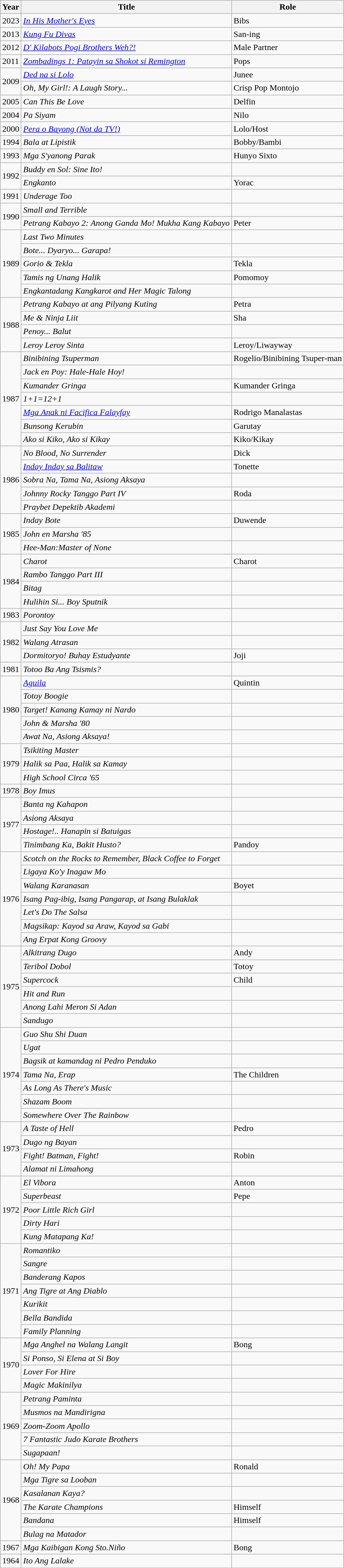<table class="wikitable sortable">
<tr>
<th>Year</th>
<th>Title</th>
<th>Role</th>
</tr>
<tr>
<td>2023</td>
<td><em><a href='#'>In His Mother's Eyes</a></em></td>
<td>Bibs</td>
</tr>
<tr>
<td>2013</td>
<td><em><a href='#'>Kung Fu Divas</a></em></td>
<td>San-ing</td>
</tr>
<tr>
<td>2012</td>
<td><em><a href='#'>D' Kilabots Pogi Brothers Weh?!</a></em></td>
<td>Male Partner</td>
</tr>
<tr>
<td>2011</td>
<td><em><a href='#'>Zombadings 1: Patayin sa Shokot si Remington</a></em></td>
<td>Pops</td>
</tr>
<tr>
<td rowspan="2">2009</td>
<td><em><a href='#'>Ded na si Lolo</a></em></td>
<td>Junee</td>
</tr>
<tr>
<td><em>Oh, My Girl!: A Laugh Story...</em></td>
<td>Crisp Pop Montojo</td>
</tr>
<tr>
<td>2005</td>
<td><em>Can This Be Love</em></td>
<td>Delfin</td>
</tr>
<tr>
<td>2004</td>
<td><em>Pa Siyam</em></td>
<td>Nilo</td>
</tr>
<tr>
<td>2000</td>
<td><em><a href='#'>Pera o Bayong (Not da TV!)</a></em></td>
<td>Lolo/Host</td>
</tr>
<tr>
<td>1994</td>
<td><em>Bala at Lipistik</em></td>
<td>Bobby/Bambi</td>
</tr>
<tr>
<td>1993</td>
<td><em>Mga S'yanong Parak</em></td>
<td>Hunyo Sixto</td>
</tr>
<tr>
<td rowspan="2">1992</td>
<td><em>Buddy en Sol: Sine Ito!</em></td>
<td></td>
</tr>
<tr>
<td><em>Engkanto</em></td>
<td>Yorac</td>
</tr>
<tr>
<td>1991</td>
<td><em>Underage Too</em></td>
<td></td>
</tr>
<tr>
<td rowspan="2">1990</td>
<td><em>Small and Terrible</em></td>
<td></td>
</tr>
<tr>
<td><em>Petrang Kabayo 2: Anong Ganda Mo! Mukha Kang Kabayo</em></td>
<td>Peter</td>
</tr>
<tr>
<td rowspan="5">1989</td>
<td><em>Last Two Minutes</em></td>
<td></td>
</tr>
<tr>
<td><em>Bote... Dyaryo... Garapa!</em></td>
<td></td>
</tr>
<tr>
<td><em>Gorio & Tekla</em></td>
<td>Tekla</td>
</tr>
<tr>
<td><em>Tamis ng Unang Halik</em></td>
<td>Pomomoy</td>
</tr>
<tr>
<td><em>Engkantadang Kangkarot and Her Magic Talong</em></td>
<td></td>
</tr>
<tr>
<td rowspan="4">1988</td>
<td><em>Petrang Kabayo at ang Pilyang Kuting</em></td>
<td>Petra</td>
</tr>
<tr>
<td><em>Me & Ninja Liit</em></td>
<td>Sha</td>
</tr>
<tr>
<td><em>Penoy... Balut</em></td>
<td></td>
</tr>
<tr>
<td><em>Leroy Leroy Sinta</em></td>
<td>Leroy/Liwayway</td>
</tr>
<tr>
<td rowspan="7">1987</td>
<td><em>Binibining Tsuperman</em></td>
<td>Rogelio/Binibining Tsuper-man</td>
</tr>
<tr>
<td><em>Jack en Poy: Hale-Hale Hoy!</em></td>
<td></td>
</tr>
<tr>
<td><em>Kumander Gringa</em></td>
<td>Kumander Gringa</td>
</tr>
<tr>
<td><em>1+1=12+1</em></td>
<td></td>
</tr>
<tr>
<td><em><a href='#'>Mga Anak ni Facifica Falayfay</a></em></td>
<td>Rodrigo Manalastas</td>
</tr>
<tr>
<td><em>Bunsong Kerubin</em></td>
<td>Garutay</td>
</tr>
<tr>
<td><em>Ako si Kiko, Ako si Kikay</em></td>
<td>Kiko/Kikay</td>
</tr>
<tr>
<td rowspan="5">1986</td>
<td><em>No Blood, No Surrender</em></td>
<td>Dick</td>
</tr>
<tr>
<td><em><a href='#'>Inday Inday sa Balitaw</a></em></td>
<td>Tonette</td>
</tr>
<tr>
<td><em>Sobra Na, Tama Na, Asiong Aksaya</em></td>
<td></td>
</tr>
<tr>
<td><em>Johnny Rocky Tanggo Part IV</em></td>
<td>Roda</td>
</tr>
<tr>
<td><em>Praybet Depektib Akademi</em></td>
<td></td>
</tr>
<tr>
<td rowspan="3">1985</td>
<td><em>Inday Bote</em></td>
<td>Duwende</td>
</tr>
<tr>
<td><em>John en Marsha '85</em></td>
<td></td>
</tr>
<tr>
<td><em>Hee-Man:Master of None</em></td>
<td></td>
</tr>
<tr>
<td rowspan="4">1984</td>
<td><em>Charot</em></td>
<td>Charot</td>
</tr>
<tr>
<td><em>Rambo Tanggo Part III</em></td>
<td></td>
</tr>
<tr>
<td><em>Bitag</em></td>
<td></td>
</tr>
<tr>
<td><em>Hulihin Si... Boy Sputnik</em></td>
<td></td>
</tr>
<tr>
<td>1983</td>
<td><em>Porontoy</em></td>
<td></td>
</tr>
<tr>
<td rowspan="3">1982</td>
<td><em>Just Say You Love Me</em></td>
<td></td>
</tr>
<tr>
<td><em>Walang Atrasan</em></td>
<td></td>
</tr>
<tr>
<td><em>Dormitoryo! Buhay Estudyante</em></td>
<td>Joji</td>
</tr>
<tr>
<td>1981</td>
<td><em>Totoo Ba Ang Tsismis?</em></td>
<td></td>
</tr>
<tr>
<td rowspan="5">1980</td>
<td><em><a href='#'>Aguila</a></em></td>
<td>Quintin</td>
</tr>
<tr>
<td><em>Totoy Boogie</em></td>
<td></td>
</tr>
<tr>
<td><em>Target! Kanang Kamay ni Nardo</em></td>
<td></td>
</tr>
<tr>
<td><em>John & Marsha '80</em></td>
<td></td>
</tr>
<tr>
<td><em>Awat Na, Asiong Aksaya!</em></td>
<td></td>
</tr>
<tr>
<td rowspan="3">1979</td>
<td><em>Tsikiting Master</em></td>
<td></td>
</tr>
<tr>
<td><em>Halik sa Paa, Halik sa Kamay</em></td>
<td></td>
</tr>
<tr>
<td><em>High School Circa '65</em></td>
<td></td>
</tr>
<tr>
<td>1978</td>
<td><em>Boy Imus</em></td>
<td></td>
</tr>
<tr>
<td rowspan="4">1977</td>
<td><em>Banta ng Kahapon</em></td>
<td></td>
</tr>
<tr>
<td><em>Asiong Aksaya</em></td>
<td></td>
</tr>
<tr>
<td><em>Hostage!.. Hanapin si Batuigas</em></td>
<td></td>
</tr>
<tr>
<td><em>Tinimbang Ka, Bakit Husto?</em></td>
<td>Pandoy</td>
</tr>
<tr>
<td rowspan="7">1976</td>
<td><em>Scotch on the Rocks to Remember, Black Coffee to Forget</em></td>
<td></td>
</tr>
<tr>
<td><em>Ligaya Ko'y Inagaw Mo</em></td>
<td></td>
</tr>
<tr>
<td><em>Walang Karanasan</em></td>
<td>Boyet</td>
</tr>
<tr>
<td><em>Isang Pag-ibig, Isang Pangarap, at Isang Bulaklak</em></td>
<td></td>
</tr>
<tr>
<td><em>Let's Do The Salsa</em></td>
<td></td>
</tr>
<tr>
<td><em>Magsikap: Kayod sa Araw, Kayod sa Gabi</em></td>
<td></td>
</tr>
<tr>
<td><em>Ang Erpat Kong Groovy</em></td>
<td></td>
</tr>
<tr>
<td rowspan="6">1975</td>
<td><em>Alkitrang Dugo</em></td>
<td>Andy</td>
</tr>
<tr>
<td><em>Teribol Dobol</em></td>
<td>Totoy</td>
</tr>
<tr>
<td><em>Supercock</em></td>
<td>Child</td>
</tr>
<tr>
<td><em>Hit and Run</em></td>
<td></td>
</tr>
<tr>
<td><em>Anong Lahi Meron Si Adan</em></td>
<td></td>
</tr>
<tr>
<td><em>Sandugo</em></td>
<td></td>
</tr>
<tr>
<td rowspan="7">1974</td>
<td><em>Guo Shu Shi Duan</em></td>
<td></td>
</tr>
<tr>
<td><em>Ugat</em></td>
<td></td>
</tr>
<tr>
<td><em>Bagsik at kamandag ni Pedro Penduko</em></td>
<td></td>
</tr>
<tr>
<td><em>Tama Na, Erap</em></td>
<td>The Children</td>
</tr>
<tr>
<td><em>As Long As There's Music</em></td>
<td></td>
</tr>
<tr>
<td><em>Shazam Boom</em></td>
<td></td>
</tr>
<tr>
<td><em>Somewhere Over The Rainbow</em></td>
<td></td>
</tr>
<tr>
<td rowspan="4">1973</td>
<td><em>A Taste of Hell</em></td>
<td>Pedro</td>
</tr>
<tr>
<td><em>Dugo ng Bayan</em></td>
<td></td>
</tr>
<tr>
<td><em>Fight! Batman, Fight!</em></td>
<td>Robin</td>
</tr>
<tr>
<td><em>Alamat ni Limahong</em></td>
<td></td>
</tr>
<tr>
<td rowspan="5">1972</td>
<td><em>El Vibora</em></td>
<td>Anton</td>
</tr>
<tr>
<td><em>Superbeast</em></td>
<td>Pepe</td>
</tr>
<tr>
<td><em>Poor Little Rich Girl</em></td>
<td></td>
</tr>
<tr>
<td><em>Dirty Hari</em></td>
<td></td>
</tr>
<tr>
<td><em>Kung Matapang Ka!</em></td>
<td></td>
</tr>
<tr>
<td rowspan="7">1971</td>
<td><em>Romantiko</em></td>
<td></td>
</tr>
<tr>
<td><em>Sangre</em></td>
<td></td>
</tr>
<tr>
<td><em>Banderang Kapos</em></td>
<td></td>
</tr>
<tr>
<td><em>Ang Tigre at Ang Diablo</em></td>
<td></td>
</tr>
<tr>
<td><em>Kurikit</em></td>
<td></td>
</tr>
<tr>
<td><em>Bella Bandida</em></td>
<td></td>
</tr>
<tr>
<td><em>Family Planning</em></td>
<td></td>
</tr>
<tr>
<td rowspan="4">1970</td>
<td><em>Mga Anghel na Walang Langit</em></td>
<td>Bong</td>
</tr>
<tr>
<td><em>Si Ponso, Si Elena at Si Boy</em></td>
<td></td>
</tr>
<tr>
<td><em>Lover For Hire</em></td>
<td></td>
</tr>
<tr>
<td><em>Magic Makinilya</em></td>
<td></td>
</tr>
<tr>
<td rowspan="5">1969</td>
<td><em>Petrang Paminta</em></td>
<td></td>
</tr>
<tr>
<td><em>Musmos na Mandirigna</em></td>
<td></td>
</tr>
<tr>
<td><em>Zoom-Zoom Apollo</em></td>
<td></td>
</tr>
<tr>
<td><em>7 Fantastic Judo Karate Brothers</em></td>
<td></td>
</tr>
<tr>
<td><em>Sugapaan!</em></td>
<td></td>
</tr>
<tr>
<td rowspan="6">1968</td>
<td><em>Oh! My Papa</em></td>
<td>Ronald</td>
</tr>
<tr>
<td><em>Mga Tigre sa Looban</em></td>
<td></td>
</tr>
<tr>
<td><em>Kasalanan Kaya?</em></td>
<td></td>
</tr>
<tr>
<td><em>The Karate Champions</em></td>
<td>Himself</td>
</tr>
<tr>
<td><em>Bandana</em></td>
<td>Himself</td>
</tr>
<tr>
<td><em>Bulag na Matador</em></td>
<td></td>
</tr>
<tr>
<td>1967</td>
<td><em>Mga Kaibigan Kong Sto.Niño</em></td>
<td>Bong</td>
</tr>
<tr>
<td>1964</td>
<td><em>Ito Ang Lalake</em></td>
<td></td>
</tr>
</table>
